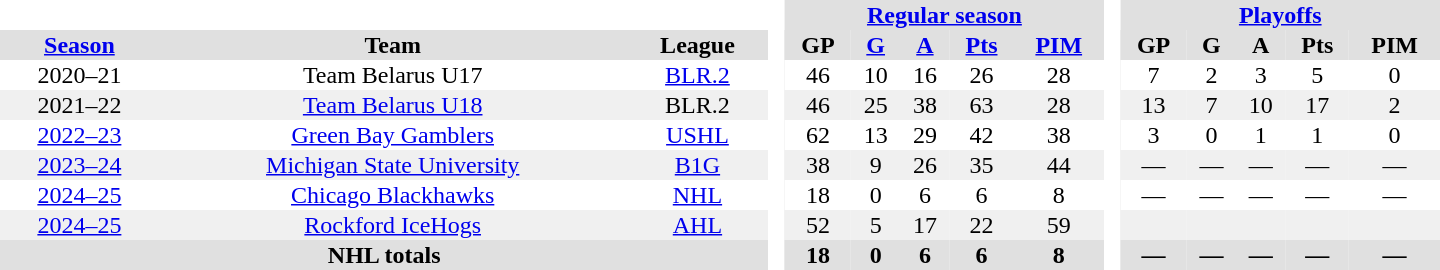<table border="0" cellpadding="1" cellspacing="0" style="text-align:center; width:60em;">
<tr style="background:#e0e0e0;">
<th colspan="3"  bgcolor="#ffffff"> </th>
<th rowspan="99" bgcolor="#ffffff"> </th>
<th colspan="5"><a href='#'>Regular season</a></th>
<th rowspan="99" bgcolor="#ffffff"> </th>
<th colspan="5"><a href='#'>Playoffs</a></th>
</tr>
<tr style="background:#e0e0e0;">
<th><a href='#'>Season</a></th>
<th>Team</th>
<th>League</th>
<th>GP</th>
<th><a href='#'>G</a></th>
<th><a href='#'>A</a></th>
<th><a href='#'>Pts</a></th>
<th><a href='#'>PIM</a></th>
<th>GP</th>
<th>G</th>
<th>A</th>
<th>Pts</th>
<th>PIM</th>
</tr>
<tr>
<td>2020–21</td>
<td>Team Belarus U17</td>
<td><a href='#'>BLR.2</a></td>
<td>46</td>
<td>10</td>
<td>16</td>
<td>26</td>
<td>28</td>
<td>7</td>
<td>2</td>
<td>3</td>
<td>5</td>
<td>0</td>
</tr>
<tr bgcolor="f0f0f0">
<td>2021–22</td>
<td><a href='#'>Team Belarus U18</a></td>
<td>BLR.2</td>
<td>46</td>
<td>25</td>
<td>38</td>
<td>63</td>
<td>28</td>
<td>13</td>
<td>7</td>
<td>10</td>
<td>17</td>
<td>2</td>
</tr>
<tr>
<td><a href='#'>2022–23</a></td>
<td><a href='#'>Green Bay Gamblers</a></td>
<td><a href='#'>USHL</a></td>
<td>62</td>
<td>13</td>
<td>29</td>
<td>42</td>
<td>38</td>
<td>3</td>
<td>0</td>
<td>1</td>
<td>1</td>
<td>0</td>
</tr>
<tr bgcolor="f0f0f0">
<td><a href='#'>2023–24</a></td>
<td><a href='#'>Michigan State University</a></td>
<td><a href='#'>B1G</a></td>
<td>38</td>
<td>9</td>
<td>26</td>
<td>35</td>
<td>44</td>
<td>—</td>
<td>—</td>
<td>—</td>
<td>—</td>
<td>—</td>
</tr>
<tr>
<td><a href='#'>2024–25</a></td>
<td><a href='#'>Chicago Blackhawks</a></td>
<td><a href='#'>NHL</a></td>
<td>18</td>
<td>0</td>
<td>6</td>
<td>6</td>
<td>8</td>
<td>—</td>
<td>—</td>
<td>—</td>
<td>—</td>
<td>—</td>
</tr>
<tr bgcolor="f0f0f0">
<td><a href='#'>2024–25</a></td>
<td><a href='#'>Rockford IceHogs</a></td>
<td><a href='#'>AHL</a></td>
<td>52</td>
<td>5</td>
<td>17</td>
<td>22</td>
<td>59</td>
<td></td>
<td></td>
<td></td>
<td></td>
<td></td>
</tr>
<tr style="background:#e0e0e0;">
<th colspan="3">NHL totals</th>
<th>18</th>
<th>0</th>
<th>6</th>
<th>6</th>
<th>8</th>
<th>—</th>
<th>—</th>
<th>—</th>
<th>—</th>
<th>—</th>
</tr>
</table>
